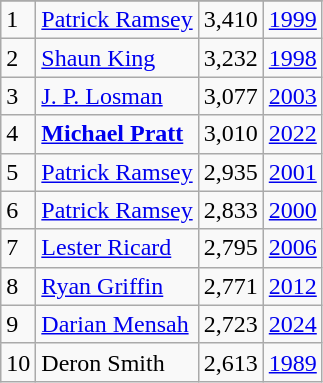<table class="wikitable">
<tr>
</tr>
<tr>
<td>1</td>
<td><a href='#'>Patrick Ramsey</a></td>
<td>3,410</td>
<td><a href='#'>1999</a></td>
</tr>
<tr>
<td>2</td>
<td><a href='#'>Shaun King</a></td>
<td>3,232</td>
<td><a href='#'>1998</a></td>
</tr>
<tr>
<td>3</td>
<td><a href='#'>J. P. Losman</a></td>
<td>3,077</td>
<td><a href='#'>2003</a></td>
</tr>
<tr>
<td>4</td>
<td><strong><a href='#'>Michael Pratt</a></strong></td>
<td>3,010</td>
<td><a href='#'>2022</a></td>
</tr>
<tr>
<td>5</td>
<td><a href='#'>Patrick Ramsey</a></td>
<td>2,935</td>
<td><a href='#'>2001</a></td>
</tr>
<tr>
<td>6</td>
<td><a href='#'>Patrick Ramsey</a></td>
<td>2,833</td>
<td><a href='#'>2000</a></td>
</tr>
<tr>
<td>7</td>
<td><a href='#'>Lester Ricard</a></td>
<td>2,795</td>
<td><a href='#'>2006</a></td>
</tr>
<tr>
<td>8</td>
<td><a href='#'>Ryan Griffin</a></td>
<td>2,771</td>
<td><a href='#'>2012</a></td>
</tr>
<tr>
<td>9</td>
<td><a href='#'>Darian Mensah</a></td>
<td>2,723</td>
<td><a href='#'>2024</a></td>
</tr>
<tr>
<td>10</td>
<td>Deron Smith</td>
<td>2,613</td>
<td><a href='#'>1989</a></td>
</tr>
</table>
